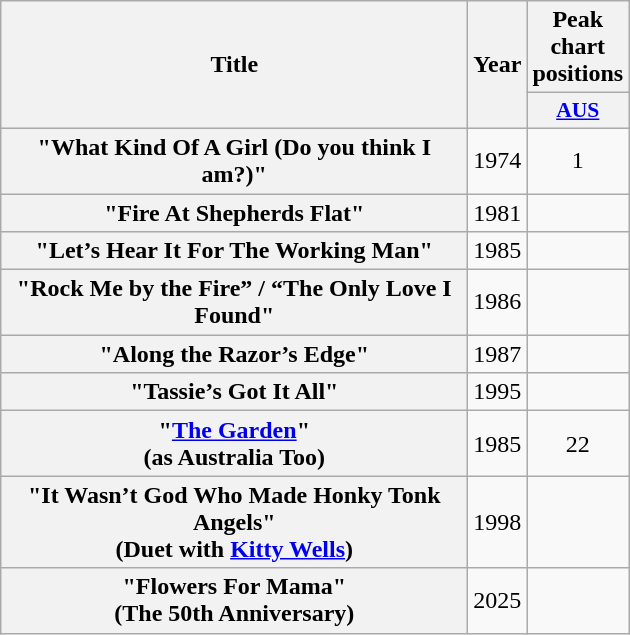<table class="wikitable plainrowheaders" style="text-align:center;" border="1">
<tr>
<th scope="col" rowspan="2" style="width:19em;">Title</th>
<th scope="col" rowspan="2" style="width:1em;">Year</th>
<th scope="col" colspan="1">Peak chart positions</th>
</tr>
<tr>
<th scope="col" style="width:3em;font-size:90%;"><a href='#'>AUS</a><br></th>
</tr>
<tr>
<th scope="row">"What Kind Of A Girl (Do you think I am?)"</th>
<td>1974</td>
<td>1</td>
</tr>
<tr>
<th scope="row">"Fire At Shepherds Flat"</th>
<td>1981</td>
<td></td>
</tr>
<tr>
<th scope="row">"Let’s Hear It For The Working Man"</th>
<td>1985</td>
<td></td>
</tr>
<tr>
<th scope="row">"Rock Me by the Fire” / “The Only Love I Found"</th>
<td>1986</td>
<td></td>
</tr>
<tr>
<th scope="row">"Along the Razor’s Edge"</th>
<td>1987</td>
<td></td>
</tr>
<tr>
<th scope="row">"Tassie’s Got It All"</th>
<td>1995</td>
<td></td>
</tr>
<tr>
<th scope="row">"<a href='#'>The Garden</a>"<br><span>(as Australia Too)</span></th>
<td>1985</td>
<td>22</td>
</tr>
<tr>
<th scope="row">"It Wasn’t God Who Made Honky Tonk Angels"<br><span>(Duet with <a href='#'>Kitty Wells</a>)</span></th>
<td>1998</td>
<td></td>
</tr>
<tr>
<th scope="row">"Flowers For Mama"<br><span>(The 50th Anniversary)</span></th>
<td>2025</td>
<td></td>
</tr>
</table>
